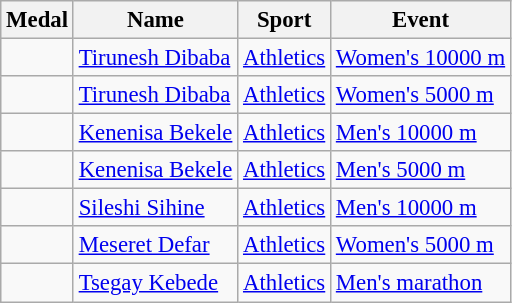<table class="wikitable sortable" style="font-size:95%">
<tr>
<th>Medal</th>
<th>Name</th>
<th>Sport</th>
<th>Event</th>
</tr>
<tr>
<td></td>
<td><a href='#'>Tirunesh Dibaba</a></td>
<td><a href='#'>Athletics</a></td>
<td><a href='#'>Women's 10000 m</a></td>
</tr>
<tr>
<td></td>
<td><a href='#'>Tirunesh Dibaba</a></td>
<td><a href='#'>Athletics</a></td>
<td><a href='#'>Women's 5000 m</a></td>
</tr>
<tr>
<td></td>
<td><a href='#'>Kenenisa Bekele</a></td>
<td><a href='#'>Athletics</a></td>
<td><a href='#'>Men's 10000 m</a></td>
</tr>
<tr>
<td></td>
<td><a href='#'>Kenenisa Bekele</a></td>
<td><a href='#'>Athletics</a></td>
<td><a href='#'>Men's 5000 m</a></td>
</tr>
<tr>
<td></td>
<td><a href='#'>Sileshi Sihine</a></td>
<td><a href='#'>Athletics</a></td>
<td><a href='#'>Men's 10000 m</a></td>
</tr>
<tr>
<td></td>
<td><a href='#'>Meseret Defar</a></td>
<td><a href='#'>Athletics</a></td>
<td><a href='#'>Women's 5000 m</a></td>
</tr>
<tr>
<td></td>
<td><a href='#'>Tsegay Kebede</a></td>
<td><a href='#'>Athletics</a></td>
<td><a href='#'>Men's marathon</a></td>
</tr>
</table>
